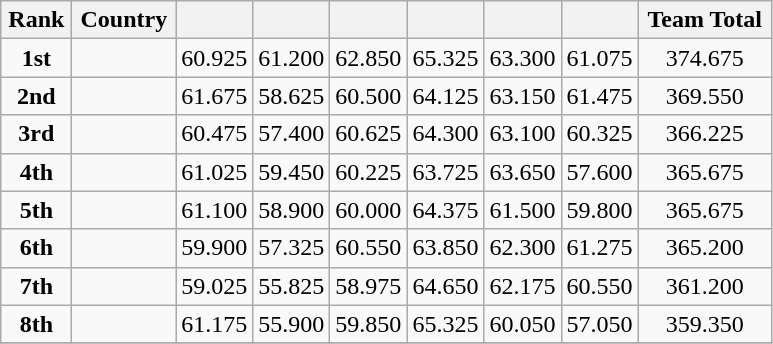<table class="wikitable sortable" style="text-align:center;">
<tr>
<th>Rank</th>
<th>Country</th>
<th width="10%"></th>
<th width="10%"></th>
<th width="10%"></th>
<th width="10%"></th>
<th width="10%"></th>
<th width="10%"></th>
<th>Team Total</th>
</tr>
<tr>
<td><strong>1st</strong></td>
<td align=left></td>
<td>60.925</td>
<td>61.200</td>
<td>62.850</td>
<td>65.325</td>
<td>63.300</td>
<td>61.075</td>
<td>374.675</td>
</tr>
<tr>
<td><strong>2nd</strong></td>
<td align=left></td>
<td>61.675</td>
<td>58.625</td>
<td>60.500</td>
<td>64.125</td>
<td>63.150</td>
<td>61.475</td>
<td>369.550</td>
</tr>
<tr>
<td><strong>3rd</strong></td>
<td align=left></td>
<td>60.475</td>
<td>57.400</td>
<td>60.625</td>
<td>64.300</td>
<td>63.100</td>
<td>60.325</td>
<td>366.225</td>
</tr>
<tr>
<td><strong>4th</strong></td>
<td align=left></td>
<td>61.025</td>
<td>59.450</td>
<td>60.225</td>
<td>63.725</td>
<td>63.650</td>
<td>57.600</td>
<td>365.675</td>
</tr>
<tr>
<td><strong>5th</strong></td>
<td align=left></td>
<td>61.100</td>
<td>58.900</td>
<td>60.000</td>
<td>64.375</td>
<td>61.500</td>
<td>59.800</td>
<td>365.675</td>
</tr>
<tr>
<td><strong>6th</strong></td>
<td align=left></td>
<td>59.900</td>
<td>57.325</td>
<td>60.550</td>
<td>63.850</td>
<td>62.300</td>
<td>61.275</td>
<td>365.200</td>
</tr>
<tr>
<td><strong>7th</strong></td>
<td align=left></td>
<td>59.025</td>
<td>55.825</td>
<td>58.975</td>
<td>64.650</td>
<td>62.175</td>
<td>60.550</td>
<td>361.200</td>
</tr>
<tr>
<td><strong>8th</strong></td>
<td align=left></td>
<td>61.175</td>
<td>55.900</td>
<td>59.850</td>
<td>65.325</td>
<td>60.050</td>
<td>57.050</td>
<td>359.350</td>
</tr>
<tr>
</tr>
</table>
